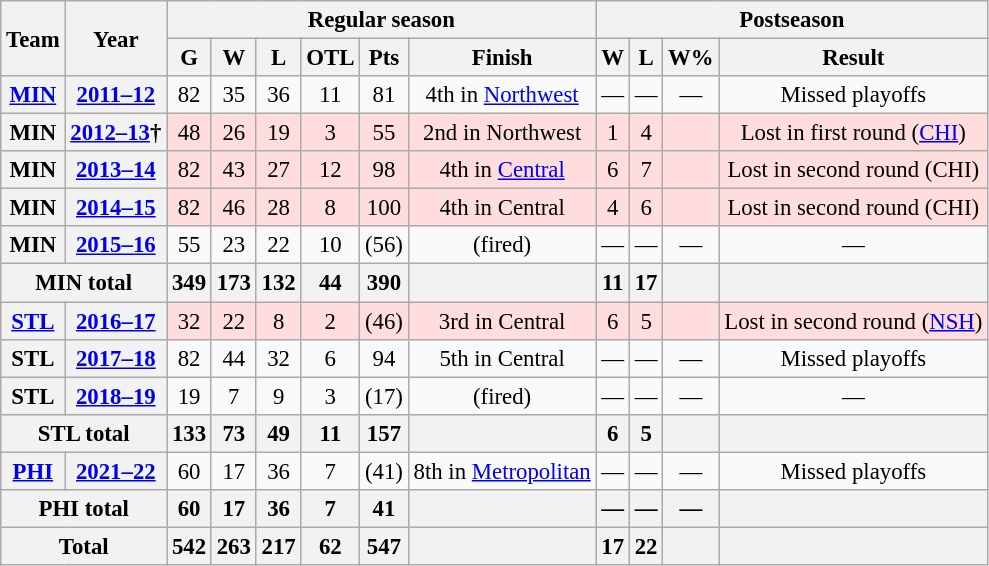<table class="wikitable" style="font-size: 95%; text-align:center;">
<tr>
<th rowspan="2">Team</th>
<th rowspan="2">Year</th>
<th colspan="6">Regular season</th>
<th colspan="4">Postseason</th>
</tr>
<tr>
<th>G</th>
<th>W</th>
<th>L</th>
<th>OTL</th>
<th>Pts</th>
<th>Finish</th>
<th>W</th>
<th>L</th>
<th>W%</th>
<th>Result</th>
</tr>
<tr>
<th><a href='#'>MIN</a></th>
<th><a href='#'>2011–12</a></th>
<td>82</td>
<td>35</td>
<td>36</td>
<td>11</td>
<td>81</td>
<td>4th in <a href='#'>Northwest</a></td>
<td>—</td>
<td>—</td>
<td>—</td>
<td>Missed playoffs</td>
</tr>
<tr style="background:#fdd;">
<th>MIN</th>
<th><a href='#'>2012–13</a>†</th>
<td>48</td>
<td>26</td>
<td>19</td>
<td>3</td>
<td>55</td>
<td>2nd in Northwest</td>
<td>1</td>
<td>4</td>
<td></td>
<td>Lost in first round (<a href='#'>CHI</a>)</td>
</tr>
<tr style="background:#fdd;">
<th>MIN</th>
<th><a href='#'>2013–14</a></th>
<td>82</td>
<td>43</td>
<td>27</td>
<td>12</td>
<td>98</td>
<td>4th in <a href='#'>Central</a></td>
<td>6</td>
<td>7</td>
<td></td>
<td>Lost in second round (CHI)</td>
</tr>
<tr style="background:#fdd;">
<th>MIN</th>
<th><a href='#'>2014–15</a></th>
<td>82</td>
<td>46</td>
<td>28</td>
<td>8</td>
<td>100</td>
<td>4th in Central</td>
<td>4</td>
<td>6</td>
<td></td>
<td>Lost in second round (CHI)</td>
</tr>
<tr>
<th>MIN</th>
<th><a href='#'>2015–16</a></th>
<td>55</td>
<td>23</td>
<td>22</td>
<td>10</td>
<td>(56)</td>
<td>(fired)</td>
<td>—</td>
<td>—</td>
<td>—</td>
<td>—</td>
</tr>
<tr>
<th colspan="2">MIN total</th>
<th>349</th>
<th>173</th>
<th>132</th>
<th>44</th>
<th>390</th>
<th> </th>
<th>11</th>
<th>17</th>
<th></th>
<th> </th>
</tr>
<tr style="background:#fdd;">
<th><a href='#'>STL</a></th>
<th><a href='#'>2016–17</a></th>
<td>32</td>
<td>22</td>
<td>8</td>
<td>2</td>
<td>(46)</td>
<td>3rd in Central</td>
<td>6</td>
<td>5</td>
<td></td>
<td>Lost in second round (<a href='#'>NSH</a>)</td>
</tr>
<tr>
<th>STL</th>
<th><a href='#'>2017–18</a></th>
<td>82</td>
<td>44</td>
<td>32</td>
<td>6</td>
<td>94</td>
<td>5th in Central</td>
<td>—</td>
<td>—</td>
<td>—</td>
<td>Missed playoffs</td>
</tr>
<tr>
<th>STL</th>
<th><a href='#'>2018–19</a></th>
<td>19</td>
<td>7</td>
<td>9</td>
<td>3</td>
<td>(17)</td>
<td>(fired)</td>
<td>—</td>
<td>—</td>
<td>—</td>
<td>—</td>
</tr>
<tr>
<th colspan="2">STL total</th>
<th>133</th>
<th>73</th>
<th>49</th>
<th>11</th>
<th>157</th>
<th> </th>
<th>6</th>
<th>5</th>
<th></th>
<th> </th>
</tr>
<tr>
<th><a href='#'>PHI</a></th>
<th><a href='#'>2021–22</a></th>
<td>60</td>
<td>17</td>
<td>36</td>
<td>7</td>
<td>(41)</td>
<td>8th in <a href='#'>Metropolitan</a></td>
<td>—</td>
<td>—</td>
<td>—</td>
<td>Missed playoffs</td>
</tr>
<tr>
<th colspan="2">PHI total</th>
<th>60</th>
<th>17</th>
<th>36</th>
<th>7</th>
<th>41</th>
<th> </th>
<th>—</th>
<th>—</th>
<th>—</th>
<th> </th>
</tr>
<tr>
<th colspan="2">Total</th>
<th>542</th>
<th>263</th>
<th>217</th>
<th>62</th>
<th>547</th>
<th> </th>
<th>17</th>
<th>22</th>
<th></th>
<th> </th>
</tr>
</table>
